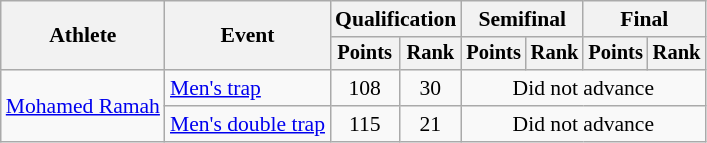<table class="wikitable" style="font-size:90%">
<tr>
<th rowspan="2">Athlete</th>
<th rowspan="2">Event</th>
<th colspan=2>Qualification</th>
<th colspan=2>Semifinal</th>
<th colspan=2>Final</th>
</tr>
<tr style="font-size:95%">
<th>Points</th>
<th>Rank</th>
<th>Points</th>
<th>Rank</th>
<th>Points</th>
<th>Rank</th>
</tr>
<tr align=center>
<td align=left rowspan=2><a href='#'>Mohamed Ramah</a></td>
<td align=left><a href='#'>Men's trap</a></td>
<td>108</td>
<td>30</td>
<td colspan=4>Did not advance</td>
</tr>
<tr align=center>
<td align=left><a href='#'>Men's double trap</a></td>
<td>115</td>
<td>21</td>
<td colspan=4>Did not advance</td>
</tr>
</table>
